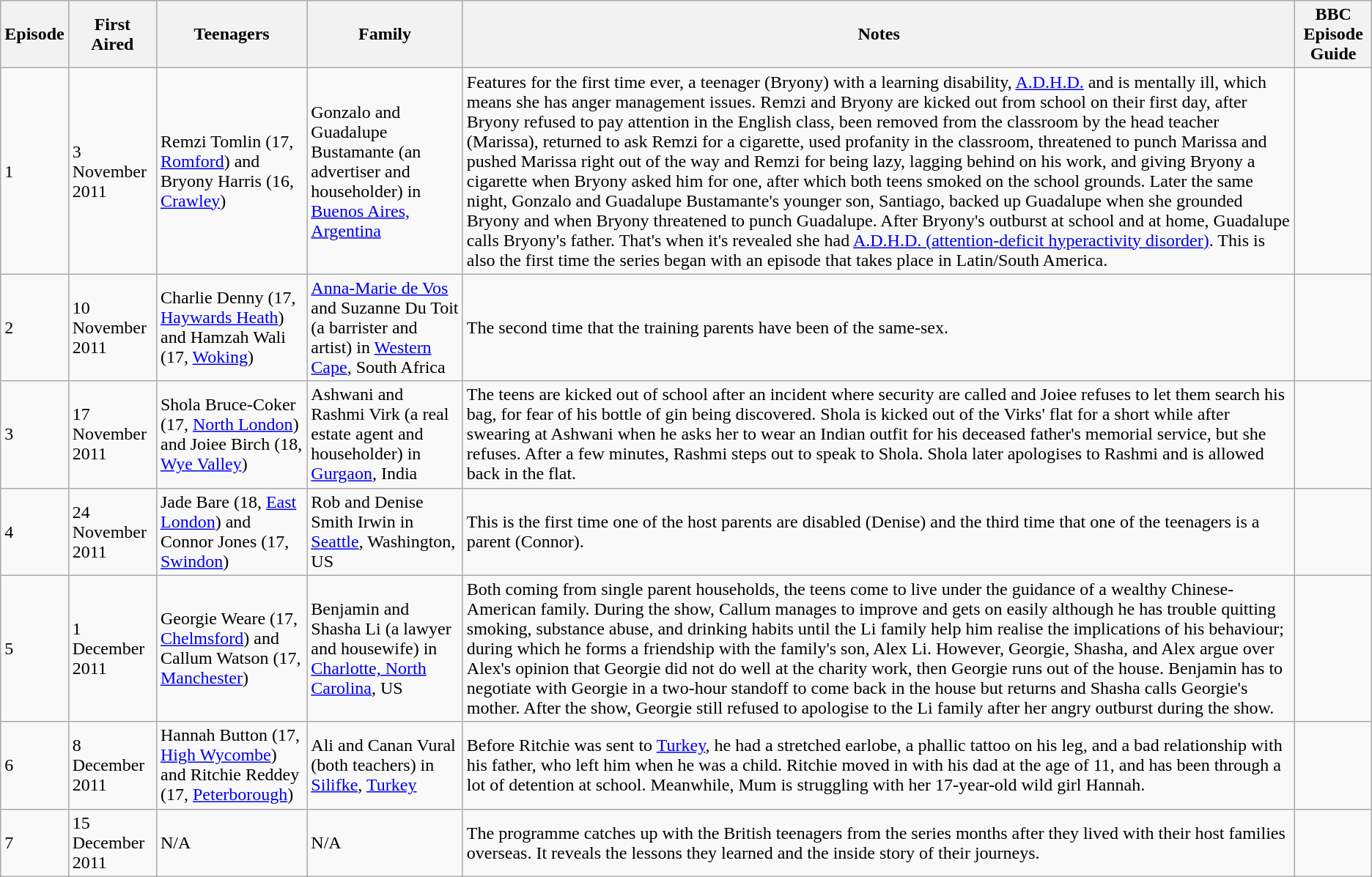<table class=wikitable>
<tr>
<th>Episode</th>
<th>First Aired</th>
<th>Teenagers</th>
<th>Family</th>
<th>Notes</th>
<th>BBC Episode Guide</th>
</tr>
<tr>
<td>1</td>
<td>3 November 2011</td>
<td>Remzi Tomlin (17, <a href='#'>Romford</a>) and Bryony Harris (16, <a href='#'>Crawley</a>)</td>
<td>Gonzalo and Guadalupe Bustamante (an advertiser and householder) in <a href='#'>Buenos Aires, Argentina</a></td>
<td>Features for the first time ever, a teenager (Bryony) with a learning disability, <a href='#'>A.D.H.D.</a> and is mentally ill, which means she has anger management issues. Remzi and Bryony are kicked out from school on their first day, after Bryony refused to pay attention in the English class, been removed from the classroom by the head teacher (Marissa), returned to ask Remzi for a cigarette, used profanity in the classroom, threatened to punch Marissa and pushed Marissa right out of the way and Remzi for being lazy, lagging behind on his work, and giving Bryony a cigarette when Bryony asked him for one, after which both teens smoked on the school grounds. Later the same night, Gonzalo and Guadalupe Bustamante's younger son, Santiago, backed up Guadalupe when she grounded Bryony and when Bryony threatened to punch Guadalupe. After Bryony's outburst at school and at home, Guadalupe calls Bryony's father. That's when it's revealed she had <a href='#'>A.D.H.D. (attention-deficit hyperactivity disorder)</a>. This is also the first time the series began with an episode that takes place in Latin/South America.</td>
<td></td>
</tr>
<tr>
<td>2</td>
<td>10 November 2011</td>
<td>Charlie Denny (17, <a href='#'>Haywards Heath</a>) and Hamzah Wali (17, <a href='#'>Woking</a>)</td>
<td><a href='#'>Anna-Marie de Vos</a> and Suzanne Du Toit (a barrister and artist) in <a href='#'>Western Cape</a>, South Africa</td>
<td>The second time that the training parents have been of the same-sex.</td>
<td></td>
</tr>
<tr>
<td>3</td>
<td>17 November 2011</td>
<td>Shola Bruce-Coker (17, <a href='#'>North London</a>) and Joiee Birch (18, <a href='#'>Wye Valley</a>)</td>
<td>Ashwani and Rashmi Virk (a real estate agent and householder) in <a href='#'>Gurgaon</a>, India</td>
<td>The teens are kicked out of school after an incident where security are called and Joiee refuses to let them search his bag, for fear of his bottle of gin being discovered. Shola is kicked out of the Virks' flat for a short while after swearing at Ashwani when he asks her to wear an Indian outfit for his deceased father's memorial service, but she refuses. After a few minutes, Rashmi steps out to speak to Shola. Shola later apologises to Rashmi and is allowed back in the flat.</td>
<td></td>
</tr>
<tr>
<td>4</td>
<td>24 November 2011</td>
<td>Jade Bare (18, <a href='#'>East London</a>) and Connor Jones (17, <a href='#'>Swindon</a>)</td>
<td>Rob and Denise Smith Irwin in <a href='#'>Seattle</a>, Washington, US</td>
<td>This is the first time one of the host parents are disabled (Denise) and the third time that one of the teenagers is a parent (Connor).</td>
<td><br></td>
</tr>
<tr>
<td>5</td>
<td>1 December 2011</td>
<td>Georgie Weare (17, <a href='#'>Chelmsford</a>) and Callum Watson (17, <a href='#'>Manchester</a>)</td>
<td>Benjamin and Shasha Li (a lawyer and housewife) in <a href='#'>Charlotte, North Carolina</a>, US</td>
<td>Both coming from single parent households, the teens come to live under the guidance of a wealthy Chinese-American family. During the show, Callum manages to improve and gets on easily although he has trouble quitting smoking, substance abuse, and drinking habits until the Li family help him realise the implications of his behaviour; during which he forms a friendship with the family's son, Alex Li. However, Georgie, Shasha, and Alex argue over Alex's opinion that Georgie did not do well at the charity work, then Georgie runs out of the house. Benjamin has to negotiate with Georgie in a two-hour standoff to come back in the house but returns and Shasha calls Georgie's mother. After the show, Georgie still refused to apologise to the Li family after her angry outburst during the show.</td>
<td><br></td>
</tr>
<tr>
<td>6</td>
<td>8 December 2011</td>
<td>Hannah Button (17, <a href='#'>High Wycombe</a>) and Ritchie Reddey (17, <a href='#'>Peterborough</a>)</td>
<td>Ali and Canan Vural (both teachers) in <a href='#'>Silifke</a>, <a href='#'>Turkey</a></td>
<td>Before Ritchie was sent to <a href='#'>Turkey</a>, he had a stretched earlobe, a phallic tattoo on his leg, and a bad relationship with his father, who left him when he was a child. Ritchie moved in with his dad at the age of 11, and has been through a lot of detention at school. Meanwhile, Mum is struggling with her 17-year-old wild girl Hannah.</td>
<td></td>
</tr>
<tr>
<td>7</td>
<td>15 December 2011</td>
<td>N/A</td>
<td>N/A</td>
<td>The programme catches up with the British teenagers from the series months after they lived with their host families overseas. It reveals the lessons they learned and the inside story of their journeys.</td>
<td></td>
</tr>
</table>
